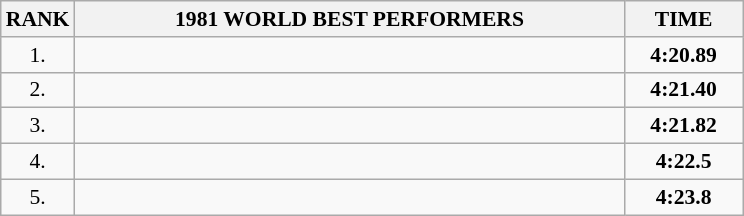<table class="wikitable" style="border-collapse: collapse; font-size: 90%;">
<tr>
<th>RANK</th>
<th align="center" style="width: 25em">1981 WORLD BEST PERFORMERS</th>
<th align="center" style="width: 5em">TIME</th>
</tr>
<tr>
<td align="center">1.</td>
<td></td>
<td align="center"><strong>4:20.89</strong></td>
</tr>
<tr>
<td align="center">2.</td>
<td></td>
<td align="center"><strong>4:21.40</strong></td>
</tr>
<tr>
<td align="center">3.</td>
<td></td>
<td align="center"><strong>4:21.82</strong></td>
</tr>
<tr>
<td align="center">4.</td>
<td></td>
<td align="center"><strong>4:22.5</strong></td>
</tr>
<tr>
<td align="center">5.</td>
<td></td>
<td align="center"><strong>4:23.8</strong></td>
</tr>
</table>
